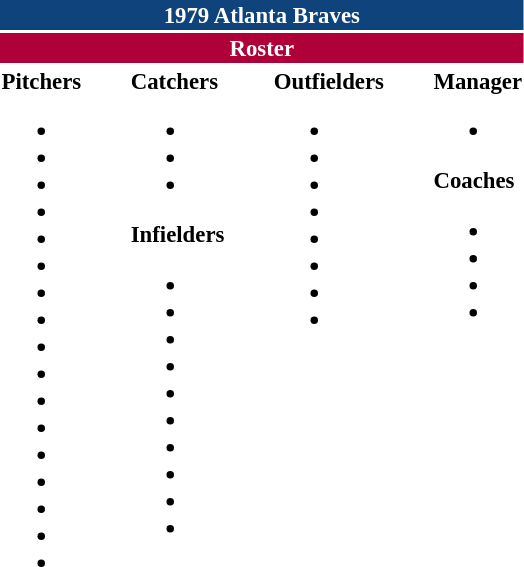<table class="toccolours" style="font-size: 95%;">
<tr>
<th colspan="10" style="background-color: #0f437c; color: white; text-align: center;">1979 Atlanta Braves</th>
</tr>
<tr>
<td colspan="10" style="background-color: #af0039; color: white; text-align: center;"><strong>Roster</strong></td>
</tr>
<tr>
<td valign="top"><strong>Pitchers</strong><br><ul><li></li><li></li><li></li><li></li><li></li><li></li><li></li><li></li><li></li><li></li><li></li><li></li><li></li><li></li><li></li><li></li><li></li></ul></td>
<td width="25px"></td>
<td valign="top"><strong>Catchers</strong><br><ul><li></li><li></li><li></li></ul><strong>Infielders</strong><ul><li></li><li></li><li></li><li></li><li></li><li></li><li></li><li></li><li></li><li></li></ul></td>
<td width="25px"></td>
<td valign="top"><strong>Outfielders</strong><br><ul><li></li><li></li><li></li><li></li><li></li><li></li><li></li><li></li></ul></td>
<td width="25px"></td>
<td valign="top"><strong>Manager</strong><br><ul><li></li></ul><strong>Coaches</strong><ul><li></li><li></li><li></li><li></li></ul></td>
</tr>
</table>
